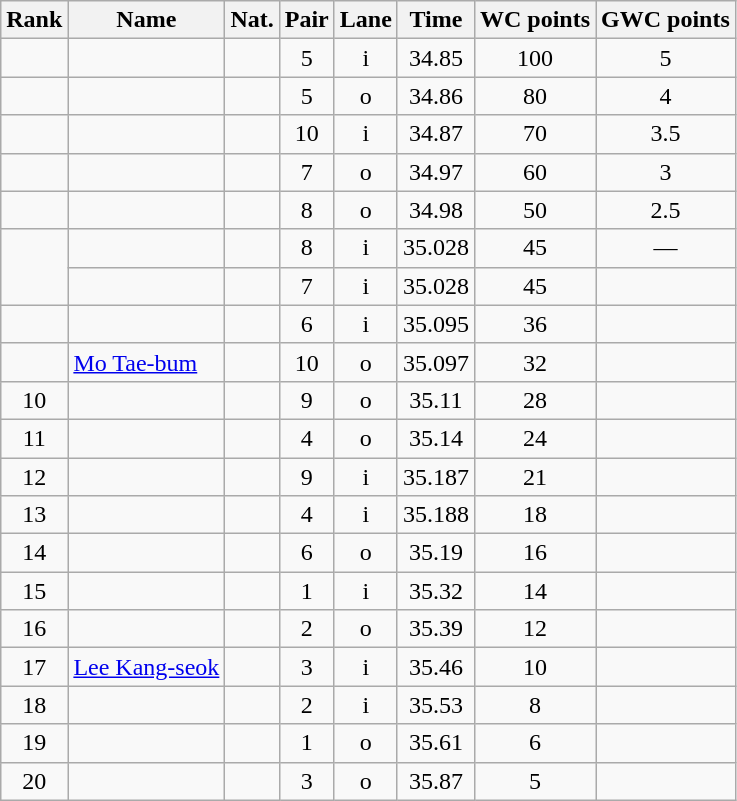<table class="wikitable sortable" style="text-align:center">
<tr>
<th>Rank</th>
<th>Name</th>
<th>Nat.</th>
<th>Pair</th>
<th>Lane</th>
<th>Time</th>
<th>WC points</th>
<th>GWC points</th>
</tr>
<tr>
<td></td>
<td align=left></td>
<td></td>
<td>5</td>
<td>i</td>
<td>34.85</td>
<td>100</td>
<td>5</td>
</tr>
<tr>
<td></td>
<td align=left></td>
<td></td>
<td>5</td>
<td>o</td>
<td>34.86</td>
<td>80</td>
<td>4</td>
</tr>
<tr>
<td></td>
<td align=left></td>
<td></td>
<td>10</td>
<td>i</td>
<td>34.87</td>
<td>70</td>
<td>3.5</td>
</tr>
<tr>
<td></td>
<td align=left></td>
<td></td>
<td>7</td>
<td>o</td>
<td>34.97</td>
<td>60</td>
<td>3</td>
</tr>
<tr>
<td></td>
<td align=left></td>
<td></td>
<td>8</td>
<td>o</td>
<td>34.98</td>
<td>50</td>
<td>2.5</td>
</tr>
<tr>
<td rowspan=2></td>
<td align=left></td>
<td></td>
<td>8</td>
<td>i</td>
<td>35.028</td>
<td>45</td>
<td>—</td>
</tr>
<tr>
<td align=left></td>
<td></td>
<td>7</td>
<td>i</td>
<td>35.028</td>
<td>45</td>
<td></td>
</tr>
<tr>
<td></td>
<td align=left></td>
<td></td>
<td>6</td>
<td>i</td>
<td>35.095</td>
<td>36</td>
<td></td>
</tr>
<tr>
<td></td>
<td align=left><a href='#'>Mo Tae-bum</a></td>
<td></td>
<td>10</td>
<td>o</td>
<td>35.097</td>
<td>32</td>
<td></td>
</tr>
<tr>
<td>10</td>
<td align=left></td>
<td></td>
<td>9</td>
<td>o</td>
<td>35.11</td>
<td>28</td>
<td></td>
</tr>
<tr>
<td>11</td>
<td align=left></td>
<td></td>
<td>4</td>
<td>o</td>
<td>35.14</td>
<td>24</td>
<td></td>
</tr>
<tr>
<td>12</td>
<td align=left></td>
<td></td>
<td>9</td>
<td>i</td>
<td>35.187</td>
<td>21</td>
<td></td>
</tr>
<tr>
<td>13</td>
<td align=left></td>
<td></td>
<td>4</td>
<td>i</td>
<td>35.188</td>
<td>18</td>
<td></td>
</tr>
<tr>
<td>14</td>
<td align=left></td>
<td></td>
<td>6</td>
<td>o</td>
<td>35.19</td>
<td>16</td>
<td></td>
</tr>
<tr>
<td>15</td>
<td align=left></td>
<td></td>
<td>1</td>
<td>i</td>
<td>35.32</td>
<td>14</td>
<td></td>
</tr>
<tr>
<td>16</td>
<td align=left></td>
<td></td>
<td>2</td>
<td>o</td>
<td>35.39</td>
<td>12</td>
<td></td>
</tr>
<tr>
<td>17</td>
<td align=left><a href='#'>Lee Kang-seok</a></td>
<td></td>
<td>3</td>
<td>i</td>
<td>35.46</td>
<td>10</td>
<td></td>
</tr>
<tr>
<td>18</td>
<td align=left></td>
<td></td>
<td>2</td>
<td>i</td>
<td>35.53</td>
<td>8</td>
<td></td>
</tr>
<tr>
<td>19</td>
<td align=left></td>
<td></td>
<td>1</td>
<td>o</td>
<td>35.61</td>
<td>6</td>
<td></td>
</tr>
<tr>
<td>20</td>
<td align=left></td>
<td></td>
<td>3</td>
<td>o</td>
<td>35.87</td>
<td>5</td>
<td></td>
</tr>
</table>
